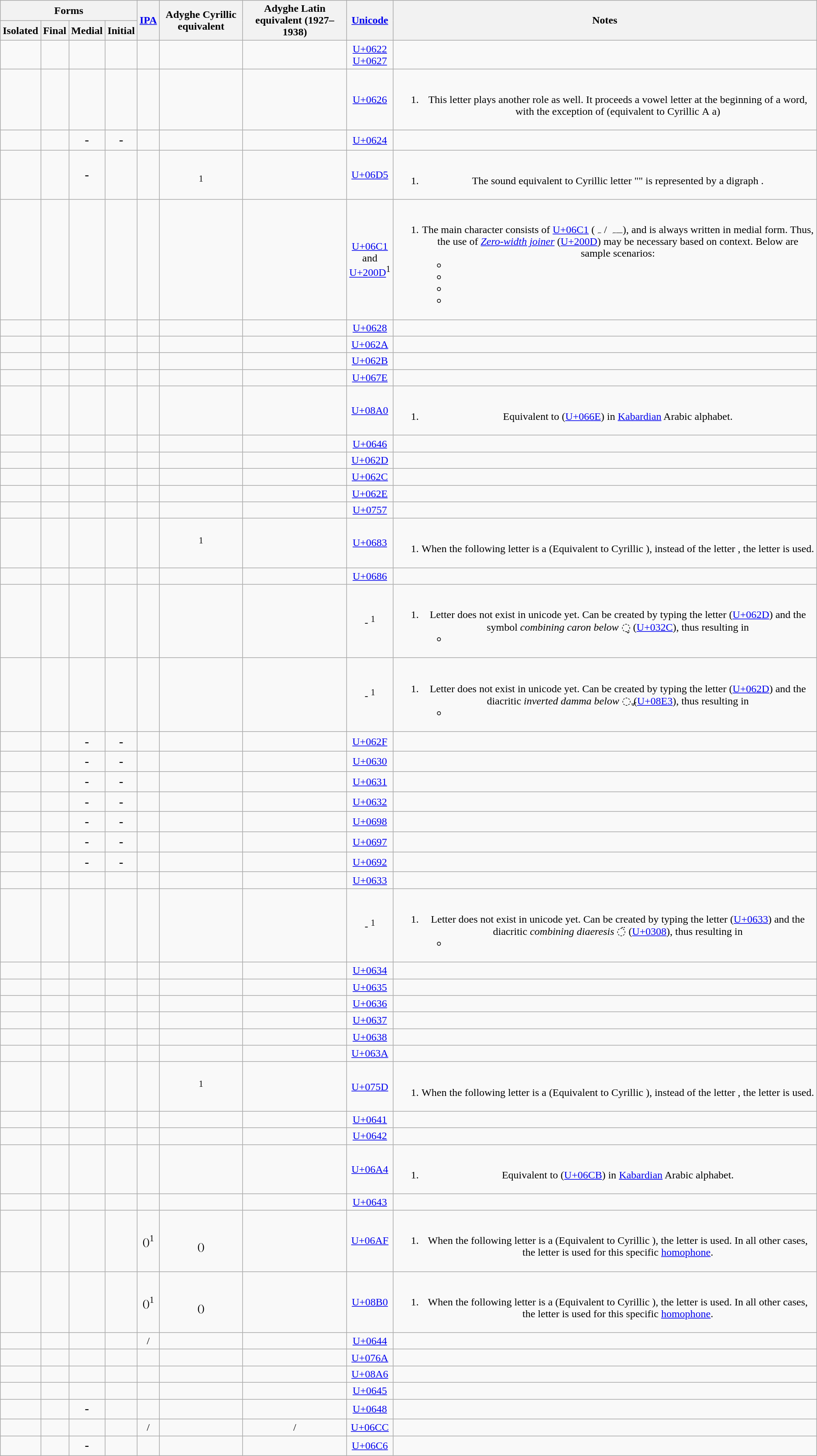<table class="wikitable sortable" style="text-align:center">
<tr>
<th colspan="4">Forms</th>
<th rowspan=2><a href='#'>IPA</a></th>
<th rowspan=2>Adyghe Cyrillic equivalent</th>
<th rowspan=2>Adyghe Latin equivalent (1927–1938)</th>
<th rowspan=2><a href='#'>Unicode</a></th>
<th rowspan=2>Notes</th>
</tr>
<tr>
<th>Isolated</th>
<th>Final</th>
<th>Medial</th>
<th>Initial</th>
</tr>
<tr>
<td style="font-size:120%;"></td>
<td style="font-size:120%;"></td>
<td style="font-size:120%;"></td>
<td style="font-size:120%;"></td>
<td style="white-space:nowrap;"></td>
<td></td>
<td></td>
<td><a href='#'>U+0622</a><br><a href='#'>U+0627</a></td>
<td></td>
</tr>
<tr>
<td style="font-size:120%;"></td>
<td style="font-size:120%;"></td>
<td style="font-size:120%;"></td>
<td style="font-size:120%;"></td>
<td style="white-space:nowrap;"></td>
<td></td>
<td></td>
<td><a href='#'>U+0626</a></td>
<td><br><ol><li>This letter plays another role as well. It proceeds a vowel letter at the beginning of a word, with the exception of  (equivalent to Cyrillic А а)</li></ol></td>
</tr>
<tr>
<td style="font-size:120%;"></td>
<td style="font-size:120%;"></td>
<td style="font-size:120%;">-</td>
<td style="font-size:120%;">-</td>
<td style="white-space:nowrap;"></td>
<td></td>
<td></td>
<td><a href='#'>U+0624</a></td>
<td></td>
</tr>
<tr>
<td style="font-size:120%;"></td>
<td style="font-size:120%;"></td>
<td style="font-size:120%;">-</td>
<td style="font-size:120%;"></td>
<td style="white-space:nowrap;"></td>
<td><br><sup>1</sup></td>
<td></td>
<td><a href='#'>U+06D5</a></td>
<td><br><ol><li>The sound equivalent to Cyrillic letter "" is represented by a digraph .</li></ol></td>
</tr>
<tr>
<td style="font-size:120%;"></td>
<td style="font-size:120%;"></td>
<td style="font-size:120%;"></td>
<td style="font-size:120%;"></td>
<td style="white-space:nowrap;"></td>
<td></td>
<td></td>
<td><a href='#'>U+06C1</a><br>and<br><a href='#'>U+200D</a><sup>1</sup></td>
<td><br><ol><li>The main character consists of <a href='#'>U+06C1</a> (ـہ / ہ), and is always written in medial form. Thus, the use of <em><a href='#'>Zero-width joiner</a></em> (<a href='#'>U+200D</a>) may be necessary based on context. Below are sample scenarios:<ul><li></li><li></li><li></li><li></li></ul></li></ol></td>
</tr>
<tr>
<td style="font-size:120%;"></td>
<td style="font-size:120%;"></td>
<td style="font-size:120%;"></td>
<td style="font-size:120%;"></td>
<td style="white-space:nowrap;"></td>
<td></td>
<td></td>
<td><a href='#'>U+0628</a></td>
<td></td>
</tr>
<tr>
<td style="font-size:120%;"></td>
<td style="font-size:120%;"></td>
<td style="font-size:120%;"></td>
<td style="font-size:120%;"></td>
<td style="white-space:nowrap;"></td>
<td></td>
<td></td>
<td><a href='#'>U+062A</a></td>
<td></td>
</tr>
<tr>
<td style="font-size:120%;"></td>
<td style="font-size:120%;"></td>
<td style="font-size:120%;"></td>
<td style="font-size:120%;"></td>
<td style="white-space:nowrap;"></td>
<td></td>
<td></td>
<td><a href='#'>U+062B</a></td>
<td></td>
</tr>
<tr>
<td style="font-size:120%;"></td>
<td style="font-size:120%;"></td>
<td style="font-size:120%;"></td>
<td style="font-size:120%;"></td>
<td style="white-space:nowrap;"></td>
<td></td>
<td></td>
<td><a href='#'>U+067E</a></td>
<td></td>
</tr>
<tr>
<td style="font-size:120%;"></td>
<td style="font-size:120%;"></td>
<td style="font-size:120%;"></td>
<td style="font-size:120%;"></td>
<td style="white-space:nowrap;"></td>
<td></td>
<td></td>
<td><a href='#'>U+08A0</a></td>
<td><br><ol><li>Equivalent to  (<a href='#'>U+066E</a>) in <a href='#'>Kabardian</a> Arabic alphabet.</li></ol></td>
</tr>
<tr>
<td style="font-size:120%;"></td>
<td style="font-size:120%;"></td>
<td style="font-size:120%;"></td>
<td style="font-size:120%;"></td>
<td style="white-space:nowrap;"></td>
<td></td>
<td></td>
<td><a href='#'>U+0646</a></td>
<td></td>
</tr>
<tr>
<td style="font-size:120%;"></td>
<td style="font-size:120%;"></td>
<td style="font-size:120%;"></td>
<td style="font-size:120%;"></td>
<td style="white-space:nowrap;"></td>
<td></td>
<td></td>
<td><a href='#'>U+062D</a></td>
<td></td>
</tr>
<tr>
<td style="font-size:120%;"></td>
<td style="font-size:120%;"></td>
<td style="font-size:120%;"></td>
<td style="font-size:120%;"></td>
<td style="white-space:nowrap;"></td>
<td></td>
<td></td>
<td><a href='#'>U+062C</a></td>
<td></td>
</tr>
<tr>
<td style="font-size:120%;"></td>
<td style="font-size:120%;"></td>
<td style="font-size:120%;"></td>
<td style="font-size:120%;"></td>
<td style="white-space:nowrap;"></td>
<td></td>
<td></td>
<td><a href='#'>U+062E</a></td>
<td></td>
</tr>
<tr>
<td style="font-size:120%;"></td>
<td style="font-size:120%;"></td>
<td style="font-size:120%;"></td>
<td style="font-size:120%;"></td>
<td style="white-space:nowrap;"></td>
<td></td>
<td></td>
<td><a href='#'>U+0757</a></td>
<td></td>
</tr>
<tr>
<td style="font-size:120%;"></td>
<td style="font-size:120%;"></td>
<td style="font-size:120%;"></td>
<td style="font-size:120%;"></td>
<td style="white-space:nowrap;"></td>
<td><sup>1</sup></td>
<td></td>
<td><a href='#'>U+0683</a></td>
<td><br><ol><li>When the following letter is a  (Equivalent to Cyrillic ), instead of the letter , the letter  is used.</li></ol></td>
</tr>
<tr>
<td style="font-size:120%;"></td>
<td style="font-size:120%;"></td>
<td style="font-size:120%;"></td>
<td style="font-size:120%;"></td>
<td style="white-space:nowrap;"></td>
<td></td>
<td></td>
<td><a href='#'>U+0686</a></td>
<td></td>
</tr>
<tr>
<td style="font-size:120%;"></td>
<td style="font-size:120%;"></td>
<td style="font-size:120%;"></td>
<td style="font-size:120%;"></td>
<td style="white-space:nowrap;"></td>
<td></td>
<td></td>
<td>- <sup>1</sup></td>
<td><br><ol><li>Letter does not exist in unicode yet. Can be created by typing the letter  (<a href='#'>U+062D</a>) and the symbol <em>combining caron below</em> ◌̬ (<a href='#'>U+032C</a>), thus resulting in<ul><li></li></ul></li></ol></td>
</tr>
<tr>
<td style="font-size:120%;"></td>
<td style="font-size:120%;"></td>
<td style="font-size:120%;"></td>
<td style="font-size:120%;"></td>
<td style="white-space:nowrap;"></td>
<td></td>
<td></td>
<td>- <sup>1</sup></td>
<td><br><ol><li>Letter does not exist in unicode yet. Can be created by typing the letter  (<a href='#'>U+062D</a>) and the diacritic <em>inverted damma below</em> ◌ࣣ (<a href='#'>U+08E3</a>), thus resulting in<ul><li></li></ul></li></ol></td>
</tr>
<tr>
<td style="font-size:120%;"></td>
<td style="font-size:120%;"></td>
<td style="font-size:120%;">-</td>
<td style="font-size:120%;">-</td>
<td style="white-space:nowrap;"></td>
<td></td>
<td></td>
<td><a href='#'>U+062F</a></td>
<td></td>
</tr>
<tr>
<td style="font-size:120%;"></td>
<td style="font-size:120%;"></td>
<td style="font-size:120%;">-</td>
<td style="font-size:120%;">-</td>
<td style="white-space:nowrap;"></td>
<td></td>
<td></td>
<td><a href='#'>U+0630</a></td>
<td></td>
</tr>
<tr>
<td style="font-size:120%;"></td>
<td style="font-size:120%;"></td>
<td style="font-size:120%;">-</td>
<td style="font-size:120%;">-</td>
<td style="white-space:nowrap;"></td>
<td></td>
<td></td>
<td><a href='#'>U+0631</a></td>
<td></td>
</tr>
<tr>
<td style="font-size:120%;"></td>
<td style="font-size:120%;"></td>
<td style="font-size:120%;">-</td>
<td style="font-size:120%;">-</td>
<td style="white-space:nowrap;"></td>
<td></td>
<td></td>
<td><a href='#'>U+0632</a></td>
<td></td>
</tr>
<tr>
<td style="font-size:120%;"></td>
<td style="font-size:120%;"></td>
<td style="font-size:120%;">-</td>
<td style="font-size:120%;">-</td>
<td style="white-space:nowrap;"></td>
<td></td>
<td></td>
<td><a href='#'>U+0698</a></td>
<td></td>
</tr>
<tr>
<td style="font-size:120%;"></td>
<td style="font-size:120%;"></td>
<td style="font-size:120%;">-</td>
<td style="font-size:120%;">-</td>
<td style="white-space:nowrap;"></td>
<td></td>
<td></td>
<td><a href='#'>U+0697</a></td>
<td></td>
</tr>
<tr>
<td style="font-size:120%;"></td>
<td style="font-size:120%;"></td>
<td style="font-size:120%;">-</td>
<td style="font-size:120%;">-</td>
<td style="white-space:nowrap;"></td>
<td></td>
<td></td>
<td><a href='#'>U+0692</a></td>
<td></td>
</tr>
<tr>
<td style="font-size:120%;"></td>
<td style="font-size:120%;"></td>
<td style="font-size:120%;"></td>
<td style="font-size:120%;"></td>
<td style="white-space:nowrap;"></td>
<td></td>
<td></td>
<td><a href='#'>U+0633</a></td>
<td></td>
</tr>
<tr>
<td style="font-size:120%;"></td>
<td style="font-size:120%;"></td>
<td style="font-size:120%;"></td>
<td style="font-size:120%;"></td>
<td style="white-space:nowrap;"></td>
<td></td>
<td></td>
<td>- <sup>1</sup></td>
<td><br><ol><li>Letter does not exist in unicode yet. Can be created by typing the letter  (<a href='#'>U+0633</a>) and the diacritic <em>combining diaeresis</em> ◌̈ (<a href='#'>U+0308</a>), thus resulting in<ul><li></li></ul></li></ol></td>
</tr>
<tr>
<td style="font-size:120%;"></td>
<td style="font-size:120%;"></td>
<td style="font-size:120%;"></td>
<td style="font-size:120%;"></td>
<td style="white-space:nowrap;"></td>
<td></td>
<td></td>
<td><a href='#'>U+0634</a></td>
<td></td>
</tr>
<tr>
<td style="font-size:120%;"></td>
<td style="font-size:120%;"></td>
<td style="font-size:120%;"></td>
<td style="font-size:120%;"></td>
<td style="white-space:nowrap;"></td>
<td></td>
<td></td>
<td><a href='#'>U+0635</a></td>
<td></td>
</tr>
<tr>
<td style="font-size:120%;"></td>
<td style="font-size:120%;"></td>
<td style="font-size:120%;"></td>
<td style="font-size:120%;"></td>
<td style="white-space:nowrap;"></td>
<td></td>
<td></td>
<td><a href='#'>U+0636</a></td>
<td></td>
</tr>
<tr>
<td style="font-size:120%;"></td>
<td style="font-size:120%;"></td>
<td style="font-size:120%;"></td>
<td style="font-size:120%;"></td>
<td style="white-space:nowrap;"></td>
<td></td>
<td></td>
<td><a href='#'>U+0637</a></td>
<td></td>
</tr>
<tr>
<td style="font-size:120%;"></td>
<td style="font-size:120%;"></td>
<td style="font-size:120%;"></td>
<td style="font-size:120%;"></td>
<td style="white-space:nowrap;"></td>
<td></td>
<td></td>
<td><a href='#'>U+0638</a></td>
<td></td>
</tr>
<tr>
<td style="font-size:120%;"></td>
<td style="font-size:120%;"></td>
<td style="font-size:120%;"></td>
<td style="font-size:120%;"></td>
<td style="white-space:nowrap;"></td>
<td></td>
<td></td>
<td><a href='#'>U+063A</a></td>
<td></td>
</tr>
<tr>
<td style="font-size:120%;"></td>
<td style="font-size:120%;"></td>
<td style="font-size:120%;"></td>
<td style="font-size:120%;"></td>
<td style="white-space:nowrap;"></td>
<td><sup>1</sup></td>
<td></td>
<td><a href='#'>U+075D</a></td>
<td><br><ol><li>When the following letter is a  (Equivalent to Cyrillic ), instead of the letter , the letter  is used.</li></ol></td>
</tr>
<tr>
<td style="font-size:120%;"></td>
<td style="font-size:120%;"></td>
<td style="font-size:120%;"></td>
<td style="font-size:120%;"></td>
<td style="white-space:nowrap;"></td>
<td></td>
<td></td>
<td><a href='#'>U+0641</a></td>
<td></td>
</tr>
<tr>
<td style="font-size:120%;"></td>
<td style="font-size:120%;"></td>
<td style="font-size:120%;"></td>
<td style="font-size:120%;"></td>
<td style="white-space:nowrap;"></td>
<td></td>
<td></td>
<td><a href='#'>U+0642</a></td>
<td></td>
</tr>
<tr>
<td style="font-size:120%;"></td>
<td style="font-size:120%;"></td>
<td style="font-size:120%;"></td>
<td style="font-size:120%;"></td>
<td style="white-space:nowrap;"></td>
<td></td>
<td></td>
<td><a href='#'>U+06A4</a></td>
<td><br><ol><li>Equivalent to  (<a href='#'>U+06CB</a>) in <a href='#'>Kabardian</a> Arabic alphabet.</li></ol></td>
</tr>
<tr>
<td style="font-size:120%;"></td>
<td style="font-size:120%;"></td>
<td style="font-size:120%;"></td>
<td style="font-size:120%;"></td>
<td style="white-space:nowrap;"></td>
<td></td>
<td></td>
<td><a href='#'>U+0643</a></td>
<td></td>
</tr>
<tr>
<td style="font-size:120%;"></td>
<td style="font-size:120%;"></td>
<td style="font-size:120%;"></td>
<td style="font-size:120%;"></td>
<td style="white-space:nowrap;"> ()<sup>1</sup></td>
<td><br>()</td>
<td></td>
<td><a href='#'>U+06AF</a></td>
<td><br><ol><li>When the following letter is a  (Equivalent to Cyrillic ), the letter  is used. In all other cases, the letter  is used for this specific <a href='#'>homophone</a>.</li></ol></td>
</tr>
<tr>
<td style="font-size:120%;"></td>
<td style="font-size:120%;"></td>
<td style="font-size:120%;"></td>
<td style="font-size:120%;"></td>
<td style="white-space:nowrap;"> ()<sup>1</sup></td>
<td><br>()</td>
<td></td>
<td><a href='#'>U+08B0</a></td>
<td><br><ol><li>When the following letter is a  (Equivalent to Cyrillic ), the letter  is used. In all other cases, the letter  is used for this specific <a href='#'>homophone</a>.</li></ol></td>
</tr>
<tr>
<td style="font-size:120%;"></td>
<td style="font-size:120%;"></td>
<td style="font-size:120%;"></td>
<td style="font-size:120%;"></td>
<td style="white-space:nowrap;">/</td>
<td></td>
<td></td>
<td><a href='#'>U+0644</a></td>
<td></td>
</tr>
<tr>
<td style="font-size:120%;"></td>
<td style="font-size:120%;"></td>
<td style="font-size:120%;"></td>
<td style="font-size:120%;"></td>
<td style="white-space:nowrap;"></td>
<td></td>
<td></td>
<td><a href='#'>U+076A</a></td>
<td></td>
</tr>
<tr>
<td style="font-size:120%;"></td>
<td style="font-size:120%;"></td>
<td style="font-size:120%;"></td>
<td style="font-size:120%;"></td>
<td style="white-space:nowrap;"></td>
<td></td>
<td></td>
<td><a href='#'>U+08A6</a></td>
<td></td>
</tr>
<tr>
<td style="font-size:120%;"></td>
<td style="font-size:120%;"></td>
<td style="font-size:120%;"></td>
<td style="font-size:120%;"></td>
<td style="white-space:nowrap;"></td>
<td></td>
<td></td>
<td><a href='#'>U+0645</a></td>
<td></td>
</tr>
<tr>
<td style="font-size:120%;"></td>
<td style="font-size:120%;"></td>
<td style="font-size:120%;">-</td>
<td style="font-size:120%;"></td>
<td style="white-space:nowrap;"> </td>
<td></td>
<td></td>
<td><a href='#'>U+0648</a></td>
<td></td>
</tr>
<tr>
<td style="font-size:120%;"></td>
<td style="font-size:120%;"></td>
<td style="font-size:120%;"></td>
<td style="font-size:120%;"></td>
<td style="white-space:nowrap;"> / </td>
<td><br></td>
<td> / </td>
<td><a href='#'>U+06CC</a></td>
<td></td>
</tr>
<tr>
<td style="font-size:120%;"></td>
<td style="font-size:120%;"></td>
<td style="font-size:120%;">-</td>
<td style="font-size:120%;"></td>
<td style="white-space:nowrap;"> </td>
<td></td>
<td></td>
<td><a href='#'>U+06C6</a></td>
<td></td>
</tr>
</table>
